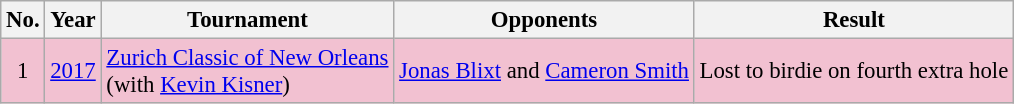<table class="wikitable" style="font-size:95%;">
<tr>
<th>No.</th>
<th>Year</th>
<th>Tournament</th>
<th>Opponents</th>
<th>Result</th>
</tr>
<tr style="background:#F2C1D1;">
<td align=center>1</td>
<td><a href='#'>2017</a></td>
<td><a href='#'>Zurich Classic of New Orleans</a><br>(with  <a href='#'>Kevin Kisner</a>)</td>
<td> <a href='#'>Jonas Blixt</a> and  <a href='#'>Cameron Smith</a></td>
<td>Lost to birdie on fourth extra hole</td>
</tr>
</table>
